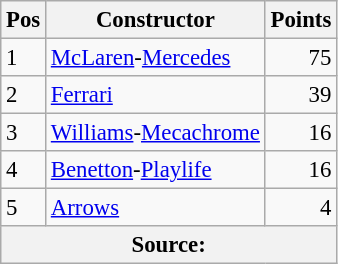<table class="wikitable" style="font-size:95%;">
<tr>
<th>Pos</th>
<th>Constructor</th>
<th>Points</th>
</tr>
<tr>
<td>1</td>
<td> <a href='#'>McLaren</a>-<a href='#'>Mercedes</a></td>
<td align="right">75</td>
</tr>
<tr>
<td>2</td>
<td> <a href='#'>Ferrari</a></td>
<td align="right">39</td>
</tr>
<tr>
<td>3</td>
<td> <a href='#'>Williams</a>-<a href='#'>Mecachrome</a></td>
<td align="right">16</td>
</tr>
<tr>
<td>4</td>
<td> <a href='#'>Benetton</a>-<a href='#'>Playlife</a></td>
<td align="right">16</td>
</tr>
<tr>
<td>5</td>
<td> <a href='#'>Arrows</a></td>
<td align="right">4</td>
</tr>
<tr>
<th colspan=4>Source: </th>
</tr>
</table>
